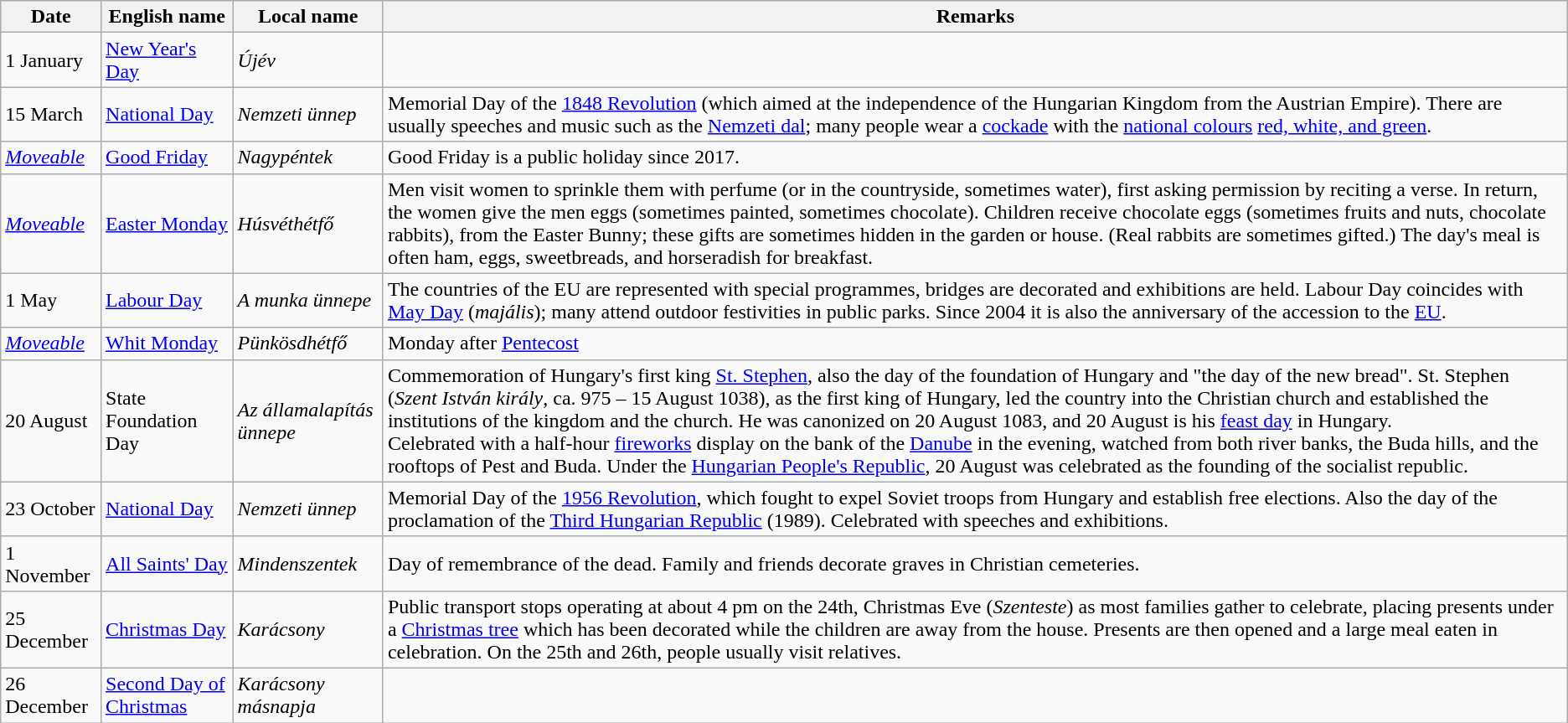<table class=wikitable>
<tr>
<th scope="col">Date</th>
<th scope="col">English name</th>
<th scope="col">Local name</th>
<th scope="col">Remarks</th>
</tr>
<tr>
<td>1 January</td>
<td><a href='#'>New Year's Day</a></td>
<td><em>Újév</em></td>
<td></td>
</tr>
<tr>
<td>15 March</td>
<td><a href='#'>National Day</a></td>
<td><em>Nemzeti ünnep</em></td>
<td>Memorial Day of the <a href='#'>1848 Revolution</a> (which aimed at the independence of the Hungarian Kingdom from the Austrian Empire). There are usually speeches and music such as the <a href='#'>Nemzeti dal</a>; many people wear a <a href='#'>cockade</a> with the <a href='#'>national colours</a> <a href='#'>red, white, and green</a>.</td>
</tr>
<tr>
<td><em><a href='#'>Moveable</a></em></td>
<td><a href='#'>Good Friday</a></td>
<td><em>Nagypéntek</em></td>
<td>Good Friday is a public holiday since 2017.</td>
</tr>
<tr>
<td><em><a href='#'>Moveable</a></em></td>
<td><a href='#'>Easter Monday</a></td>
<td><em>Húsvéthétfő</em></td>
<td>Men visit women to sprinkle them with perfume (or in the countryside, sometimes water), first asking permission by reciting a verse. In return, the women give the men eggs (sometimes painted, sometimes chocolate). Children receive chocolate eggs (sometimes fruits and nuts, chocolate rabbits), from the Easter Bunny; these gifts are sometimes hidden in the garden or house. (Real rabbits are sometimes gifted.) The day's meal is often ham, eggs, sweetbreads, and horseradish for breakfast.</td>
</tr>
<tr>
<td>1 May</td>
<td><a href='#'>Labour Day</a></td>
<td><em>A munka ünnepe</em></td>
<td>The countries of the EU are represented with special programmes, bridges are decorated and exhibitions are held. Labour Day coincides with <a href='#'>May Day</a> (<em>majális</em>); many attend outdoor festivities in public parks. Since 2004 it is also the anniversary of the accession to the <a href='#'>EU</a>.</td>
</tr>
<tr>
<td><em><a href='#'>Moveable</a></em></td>
<td><a href='#'>Whit Monday</a></td>
<td><em>Pünkösdhétfő</em></td>
<td>Monday after <a href='#'>Pentecost</a></td>
</tr>
<tr>
<td>20 August</td>
<td>State Foundation Day</td>
<td><em>Az államalapítás ünnepe</em></td>
<td>Commemoration of Hungary's first king <a href='#'>St. Stephen</a>, also the day of the foundation of Hungary and "the day of the new bread". St. Stephen (<em>Szent István király</em>, ca. 975 – 15 August 1038), as the first king of Hungary, led the country into the Christian church and established the institutions of the kingdom and the church. He was canonized on 20 August 1083, and 20 August is his <a href='#'>feast day</a> in Hungary.<br>Celebrated with a half-hour <a href='#'>fireworks</a> display on the bank of the <a href='#'>Danube</a> in the evening, watched from both river banks, the Buda hills, and the rooftops of Pest and Buda.
Under the <a href='#'>Hungarian People's Republic</a>, 20 August was celebrated as the founding of the socialist republic.</td>
</tr>
<tr>
<td>23 October</td>
<td><a href='#'>National Day</a></td>
<td><em>Nemzeti ünnep</em></td>
<td>Memorial Day of the <a href='#'>1956 Revolution</a>, which fought to expel Soviet troops from Hungary and establish free elections. Also the day of the proclamation of the <a href='#'>Third Hungarian Republic</a> (1989). Celebrated with speeches and exhibitions.</td>
</tr>
<tr>
<td>1 November</td>
<td><a href='#'>All Saints' Day</a></td>
<td><em>Mindenszentek</em></td>
<td>Day of remembrance of the dead. Family and friends decorate graves in Christian cemeteries.</td>
</tr>
<tr>
<td>25 December</td>
<td><a href='#'>Christmas Day</a></td>
<td><em>Karácsony</em></td>
<td>Public transport stops operating at about 4 pm on the 24th, Christmas Eve (<em>Szenteste</em>) as most families gather to celebrate, placing presents under a <a href='#'>Christmas tree</a> which has been decorated while the children are away from the house. Presents are then opened and a large meal eaten in celebration. On the 25th and 26th, people usually visit relatives.</td>
</tr>
<tr>
<td>26 December</td>
<td><a href='#'>Second Day of Christmas</a></td>
<td><em>Karácsony másnapja</em></td>
<td> </td>
</tr>
</table>
